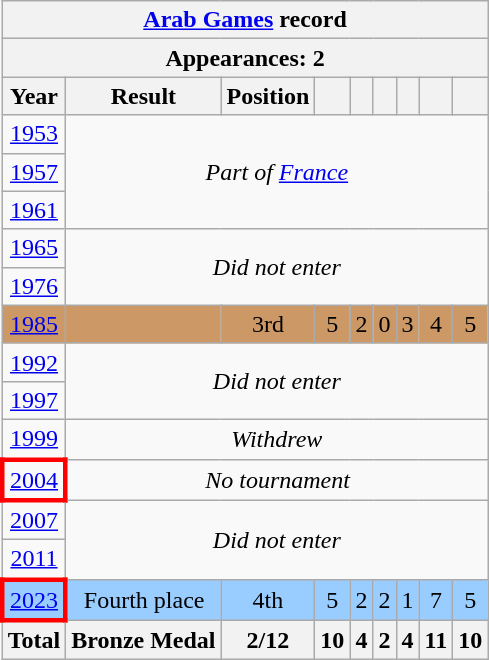<table class="wikitable" style="text-align: center;font-size:100%;">
<tr>
<th colspan=9><a href='#'>Arab Games</a> record</th>
</tr>
<tr>
<th colspan=9>Appearances: 2</th>
</tr>
<tr>
<th>Year</th>
<th>Result</th>
<th>Position</th>
<th></th>
<th></th>
<th></th>
<th></th>
<th></th>
<th></th>
</tr>
<tr>
<td> <a href='#'>1953</a></td>
<td colspan=8 rowspan=3><em>Part of <a href='#'>France</a></em></td>
</tr>
<tr>
<td> <a href='#'>1957</a></td>
</tr>
<tr>
<td> <a href='#'>1961</a></td>
</tr>
<tr>
<td> <a href='#'>1965</a></td>
<td colspan=8 rowspan=2><em>Did not enter</em></td>
</tr>
<tr>
<td> <a href='#'>1976</a></td>
</tr>
<tr style="background:#c96;">
<td> <a href='#'>1985</a></td>
<td></td>
<td>3rd</td>
<td>5</td>
<td>2</td>
<td>0</td>
<td>3</td>
<td>4</td>
<td>5</td>
</tr>
<tr>
<td> <a href='#'>1992</a></td>
<td rowspan=2 colspan=8><em>Did not enter</em></td>
</tr>
<tr>
<td> <a href='#'>1997</a></td>
</tr>
<tr>
<td> <a href='#'>1999</a></td>
<td colspan=8><em>Withdrew</em></td>
</tr>
<tr>
<td style="border: 3px solid red"> <a href='#'>2004</a></td>
<td colspan=8><em>No tournament</em></td>
</tr>
<tr>
<td> <a href='#'>2007</a></td>
<td colspan=8 rowspan=2><em>Did not enter</em></td>
</tr>
<tr>
<td> <a href='#'>2011</a></td>
</tr>
<tr bgcolor=#9acdff>
<td style="border: 3px solid red"> <a href='#'>2023</a></td>
<td>Fourth place</td>
<td>4th</td>
<td>5</td>
<td>2</td>
<td>2</td>
<td>1</td>
<td>7</td>
<td>5</td>
</tr>
<tr>
<th>Total</th>
<th>Bronze Medal</th>
<th>2/12</th>
<th>10</th>
<th>4</th>
<th>2</th>
<th>4</th>
<th>11</th>
<th>10</th>
</tr>
</table>
